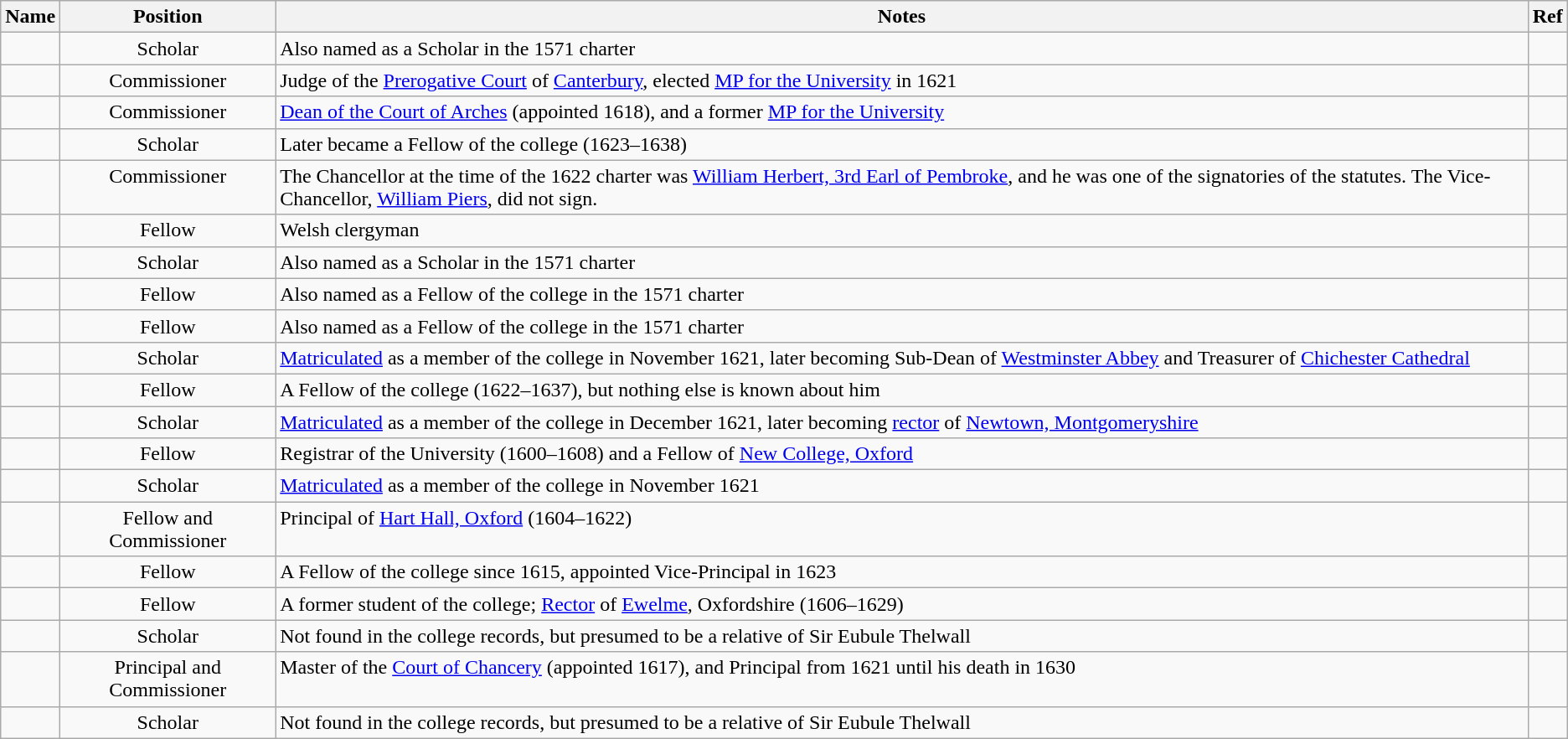<table class="wikitable sortable">
<tr>
<th scope="column">Name</th>
<th scope="column">Position</th>
<th scope="column" class="unsortable">Notes</th>
<th scope="column" class="unsortable">Ref</th>
</tr>
<tr valign="top">
<td scope="row"></td>
<td align="center">Scholar</td>
<td>Also named as a Scholar in the 1571 charter</td>
<td align="center"></td>
</tr>
<tr valign="top">
<td scope="row"></td>
<td align="center">Commissioner</td>
<td>Judge of the <a href='#'>Prerogative Court</a> of <a href='#'>Canterbury</a>, elected <a href='#'>MP for the University</a> in 1621</td>
<td align="center"></td>
</tr>
<tr valign="top">
<td scope="row"></td>
<td align="center">Commissioner</td>
<td><a href='#'>Dean of the Court of Arches</a> (appointed 1618), and a former <a href='#'>MP for the University</a></td>
<td align="center"></td>
</tr>
<tr valign="top">
<td scope="row"></td>
<td align="center">Scholar</td>
<td>Later became a Fellow of the college (1623–1638)</td>
<td align="center"></td>
</tr>
<tr valign="top">
<td scope="row"></td>
<td align="center">Commissioner</td>
<td>The Chancellor at the time of the 1622 charter was <a href='#'>William Herbert, 3rd Earl of Pembroke</a>, and he was one of the signatories of the statutes.  The Vice-Chancellor, <a href='#'>William Piers</a>, did not sign.</td>
<td align="center"></td>
</tr>
<tr valign="top">
<td scope="row"></td>
<td align="center">Fellow</td>
<td>Welsh clergyman</td>
<td align="center"></td>
</tr>
<tr valign="top">
<td scope="row"></td>
<td align="center">Scholar</td>
<td>Also named as a Scholar in the 1571 charter</td>
<td align="center"></td>
</tr>
<tr valign="top">
<td scope="row"></td>
<td align="center">Fellow</td>
<td>Also named as a Fellow of the college in the 1571 charter</td>
<td align="center"></td>
</tr>
<tr valign="top">
<td scope="row"></td>
<td align="center">Fellow</td>
<td>Also named as a Fellow of the college in the 1571 charter</td>
<td align="center"></td>
</tr>
<tr valign="top">
<td scope="row"></td>
<td align="center">Scholar</td>
<td><a href='#'>Matriculated</a> as a member of the college in November 1621, later becoming Sub-Dean of <a href='#'>Westminster Abbey</a> and Treasurer of <a href='#'>Chichester Cathedral</a></td>
<td align="center"></td>
</tr>
<tr valign="top">
<td scope="row"></td>
<td align="center">Fellow</td>
<td>A Fellow of the college (1622–1637), but nothing else is known about him</td>
<td align="center"></td>
</tr>
<tr valign="top">
<td scope="row"></td>
<td align="center">Scholar</td>
<td><a href='#'>Matriculated</a> as a member of the college in December 1621, later becoming <a href='#'>rector</a> of <a href='#'>Newtown, Montgomeryshire</a></td>
<td align="center"></td>
</tr>
<tr valign="top">
<td scope="row"></td>
<td align="center">Fellow</td>
<td>Registrar of the University (1600–1608) and a Fellow of <a href='#'>New College, Oxford</a></td>
<td align="center"></td>
</tr>
<tr valign="top">
<td scope="row"></td>
<td align="center">Scholar</td>
<td><a href='#'>Matriculated</a> as a member of the college in November 1621</td>
<td align="center"></td>
</tr>
<tr valign="top">
<td scope="row"></td>
<td align="center">Fellow and Commissioner</td>
<td>Principal of <a href='#'>Hart Hall, Oxford</a> (1604–1622)</td>
<td align="center"></td>
</tr>
<tr valign="top">
<td scope="row"></td>
<td align="center">Fellow</td>
<td>A Fellow of the college since 1615, appointed Vice-Principal in 1623</td>
<td align="center"></td>
</tr>
<tr valign="top">
<td scope="row"></td>
<td align="center">Fellow</td>
<td>A former student of the college; <a href='#'>Rector</a> of <a href='#'>Ewelme</a>, Oxfordshire (1606–1629)</td>
<td align="center"></td>
</tr>
<tr valign="top">
<td scope="row"></td>
<td align="center">Scholar</td>
<td>Not found in the college records, but presumed to be a relative of Sir Eubule Thelwall</td>
<td align="center"></td>
</tr>
<tr valign="top">
<td scope="row"></td>
<td align="center">Principal and Commissioner</td>
<td>Master of the <a href='#'>Court of Chancery</a> (appointed 1617), and Principal from 1621 until his death in 1630</td>
<td align="center"></td>
</tr>
<tr valign="top">
<td scope="row"></td>
<td align="center">Scholar</td>
<td>Not found in the college records, but presumed to be a relative of Sir Eubule Thelwall</td>
<td align="center"></td>
</tr>
</table>
